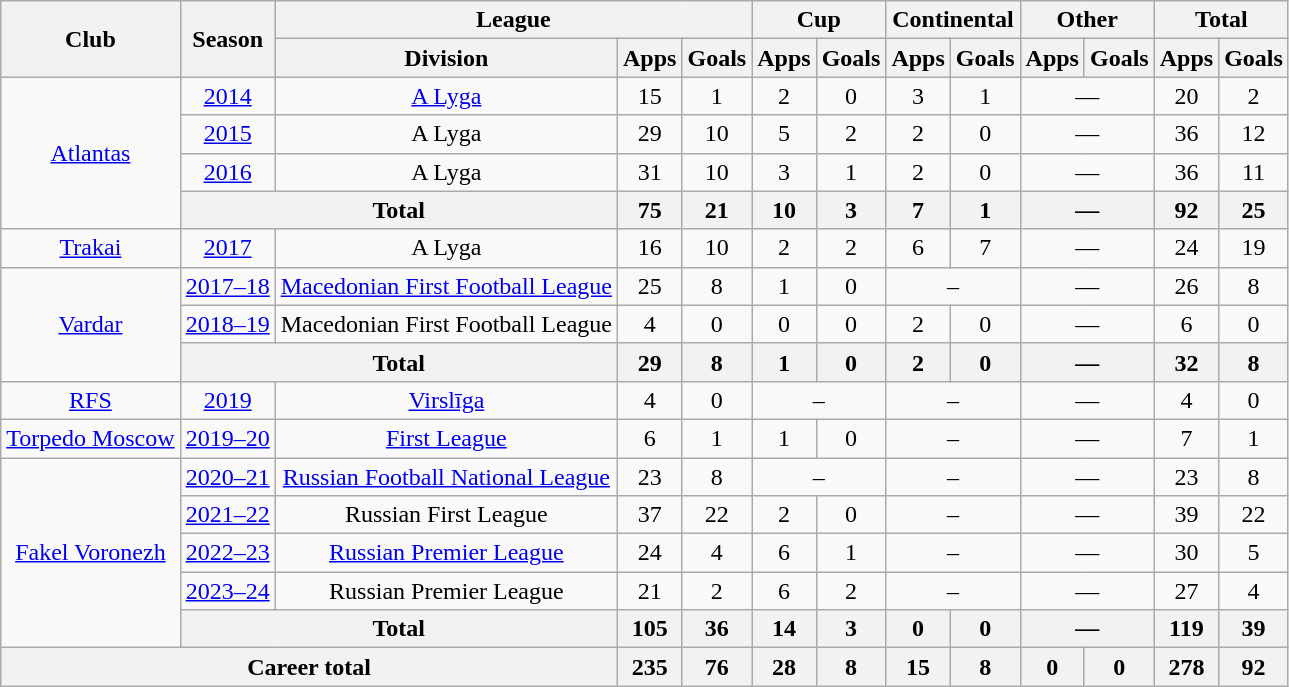<table class="wikitable" style="text-align: center;">
<tr>
<th rowspan=2>Club</th>
<th rowspan=2>Season</th>
<th colspan=3>League</th>
<th colspan=2>Cup</th>
<th colspan=2>Continental</th>
<th colspan=2>Other</th>
<th colspan=2>Total</th>
</tr>
<tr>
<th>Division</th>
<th>Apps</th>
<th>Goals</th>
<th>Apps</th>
<th>Goals</th>
<th>Apps</th>
<th>Goals</th>
<th>Apps</th>
<th>Goals</th>
<th>Apps</th>
<th>Goals</th>
</tr>
<tr>
<td rowspan="4"><a href='#'>Atlantas</a></td>
<td><a href='#'>2014</a></td>
<td><a href='#'>A Lyga</a></td>
<td>15</td>
<td>1</td>
<td>2</td>
<td>0</td>
<td>3</td>
<td>1</td>
<td colspan="2">—</td>
<td>20</td>
<td>2</td>
</tr>
<tr>
<td><a href='#'>2015</a></td>
<td>A Lyga</td>
<td>29</td>
<td>10</td>
<td>5</td>
<td>2</td>
<td>2</td>
<td>0</td>
<td colspan="2">—</td>
<td>36</td>
<td>12</td>
</tr>
<tr>
<td><a href='#'>2016</a></td>
<td>A Lyga</td>
<td>31</td>
<td>10</td>
<td>3</td>
<td>1</td>
<td>2</td>
<td>0</td>
<td colspan="2">—</td>
<td>36</td>
<td>11</td>
</tr>
<tr>
<th colspan=2>Total</th>
<th>75</th>
<th>21</th>
<th>10</th>
<th>3</th>
<th>7</th>
<th>1</th>
<th colspan="2">—</th>
<th>92</th>
<th>25</th>
</tr>
<tr>
<td><a href='#'>Trakai</a></td>
<td><a href='#'>2017</a></td>
<td>A Lyga</td>
<td>16</td>
<td>10</td>
<td>2</td>
<td>2</td>
<td>6</td>
<td>7</td>
<td colspan="2">—</td>
<td>24</td>
<td>19</td>
</tr>
<tr>
<td rowspan="3"><a href='#'>Vardar</a></td>
<td><a href='#'>2017–18</a></td>
<td><a href='#'>Macedonian First Football League</a></td>
<td>25</td>
<td>8</td>
<td>1</td>
<td>0</td>
<td colspan=2>–</td>
<td colspan="2">—</td>
<td>26</td>
<td>8</td>
</tr>
<tr>
<td><a href='#'>2018–19</a></td>
<td>Macedonian First Football League</td>
<td>4</td>
<td>0</td>
<td>0</td>
<td>0</td>
<td>2</td>
<td>0</td>
<td colspan="2">—</td>
<td>6</td>
<td>0</td>
</tr>
<tr>
<th colspan=2>Total</th>
<th>29</th>
<th>8</th>
<th>1</th>
<th>0</th>
<th>2</th>
<th>0</th>
<th colspan="2">—</th>
<th>32</th>
<th>8</th>
</tr>
<tr>
<td><a href='#'>RFS</a></td>
<td><a href='#'>2019</a></td>
<td><a href='#'>Virslīga</a></td>
<td>4</td>
<td>0</td>
<td colspan=2>–</td>
<td colspan=2>–</td>
<td colspan="2">—</td>
<td>4</td>
<td>0</td>
</tr>
<tr>
<td><a href='#'>Torpedo Moscow</a></td>
<td><a href='#'>2019–20</a></td>
<td><a href='#'>First League</a></td>
<td>6</td>
<td>1</td>
<td>1</td>
<td>0</td>
<td colspan=2>–</td>
<td colspan="2">—</td>
<td>7</td>
<td>1</td>
</tr>
<tr>
<td rowspan="5"><a href='#'>Fakel Voronezh</a></td>
<td><a href='#'>2020–21</a></td>
<td><a href='#'>Russian Football National League</a></td>
<td>23</td>
<td>8</td>
<td colspan=2>–</td>
<td colspan=2>–</td>
<td colspan="2">—</td>
<td>23</td>
<td>8</td>
</tr>
<tr>
<td><a href='#'>2021–22</a></td>
<td>Russian First League</td>
<td>37</td>
<td>22</td>
<td>2</td>
<td>0</td>
<td colspan=2>–</td>
<td colspan="2">—</td>
<td>39</td>
<td>22</td>
</tr>
<tr>
<td><a href='#'>2022–23</a></td>
<td><a href='#'>Russian Premier League</a></td>
<td>24</td>
<td>4</td>
<td>6</td>
<td>1</td>
<td colspan=2>–</td>
<td colspan="2">—</td>
<td>30</td>
<td>5</td>
</tr>
<tr>
<td><a href='#'>2023–24</a></td>
<td>Russian Premier League</td>
<td>21</td>
<td>2</td>
<td>6</td>
<td>2</td>
<td colspan=2>–</td>
<td colspan="2">—</td>
<td>27</td>
<td>4</td>
</tr>
<tr>
<th colspan=2>Total</th>
<th>105</th>
<th>36</th>
<th>14</th>
<th>3</th>
<th>0</th>
<th>0</th>
<th colspan="2">—</th>
<th>119</th>
<th>39</th>
</tr>
<tr>
<th colspan=3>Career total</th>
<th>235</th>
<th>76</th>
<th>28</th>
<th>8</th>
<th>15</th>
<th>8</th>
<th>0</th>
<th>0</th>
<th>278</th>
<th>92</th>
</tr>
</table>
